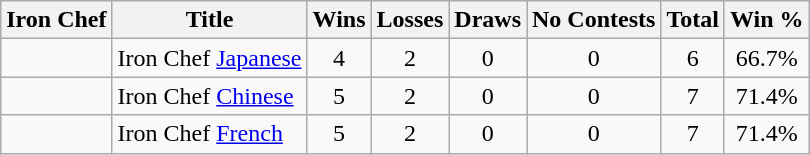<table class="wikitable sortable">
<tr>
<th>Iron Chef</th>
<th>Title</th>
<th>Wins</th>
<th>Losses</th>
<th>Draws</th>
<th>No Contests</th>
<th>Total</th>
<th>Win %</th>
</tr>
<tr>
<td> </td>
<td>Iron Chef <a href='#'>Japanese</a></td>
<td align="center">4</td>
<td align="center">2</td>
<td align="center">0</td>
<td align="center">0</td>
<td align="center">6</td>
<td align="center">66.7%</td>
</tr>
<tr>
<td> </td>
<td>Iron Chef <a href='#'>Chinese</a></td>
<td align="center">5</td>
<td align="center">2</td>
<td align="center">0</td>
<td align="center">0</td>
<td align="center">7</td>
<td align="center">71.4%</td>
</tr>
<tr>
<td> </td>
<td>Iron Chef <a href='#'>French</a></td>
<td align="center">5</td>
<td align="center">2</td>
<td align="center">0</td>
<td align="center">0</td>
<td align="center">7</td>
<td align="center">71.4%</td>
</tr>
</table>
